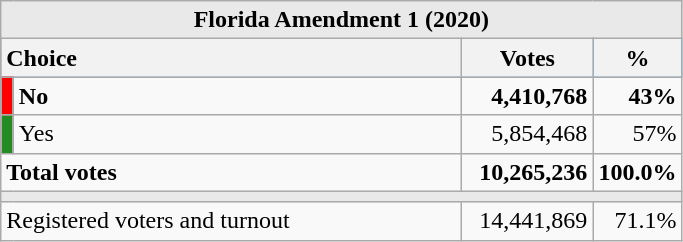<table class="wikitable" style="text-align:right;">
<tr>
<td colspan="4" style="background:#e9e9e9; text-align:center;"> <strong>Florida Amendment 1 (2020)</strong></td>
</tr>
<tr style="background:#09a8ff; text-align:center;">
<th colspan="2" style="text-align:left; width:300px;">Choice</th>
<th style="width:80px;">Votes</th>
<th style="width:50px;">%</th>
</tr>
<tr>
<td style="width:1px; background:#f00;"></td>
<td style="text-align:left;"><strong>No</strong></td>
<td><strong>4,410,768</strong></td>
<td><strong>43%</strong></td>
</tr>
<tr>
<td style="background:#228B22;"></td>
<td style="text-align:left;">Yes</td>
<td>5,854,468</td>
<td>57%</td>
</tr>
<tr style="font-weight:bold;">
<td colspan="2" style="text-align:left;">Total votes</td>
<td>10,265,236</td>
<td>100.0%</td>
</tr>
<tr>
<td colspan="4" style="background:#e9e9e9;"></td>
</tr>
<tr>
<td colspan="2" style="text-align:left;">Registered voters and turnout</td>
<td>14,441,869</td>
<td>71.1%</td>
</tr>
</table>
